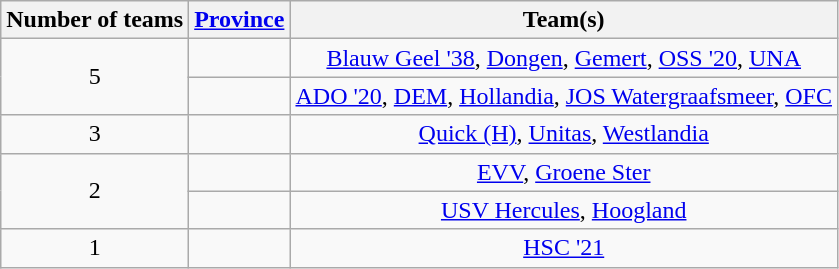<table class="wikitable" style="text-align:center">
<tr>
<th>Number of teams</th>
<th><a href='#'>Province</a></th>
<th>Team(s)</th>
</tr>
<tr>
<td rowspan="2">5</td>
<td align="left"></td>
<td><a href='#'>Blauw Geel '38</a>, <a href='#'>Dongen</a>, <a href='#'>Gemert</a>, <a href='#'>OSS '20</a>, <a href='#'>UNA</a></td>
</tr>
<tr>
<td align="left"></td>
<td><a href='#'>ADO '20</a>, <a href='#'>DEM</a>, <a href='#'>Hollandia</a>, <a href='#'>JOS Watergraafsmeer</a>, <a href='#'>OFC</a></td>
</tr>
<tr>
<td>3</td>
<td align="left"></td>
<td><a href='#'>Quick (H)</a>, <a href='#'>Unitas</a>, <a href='#'>Westlandia</a></td>
</tr>
<tr>
<td rowspan="2">2</td>
<td align="left"></td>
<td><a href='#'>EVV</a>, <a href='#'>Groene Ster</a></td>
</tr>
<tr>
<td align="left"></td>
<td><a href='#'>USV Hercules</a>, <a href='#'>Hoogland</a></td>
</tr>
<tr>
<td>1</td>
<td align="left"></td>
<td><a href='#'>HSC '21</a></td>
</tr>
</table>
